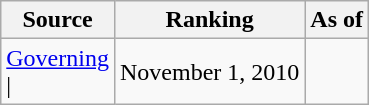<table class="wikitable" style="text-align:center">
<tr>
<th>Source</th>
<th>Ranking</th>
<th>As of</th>
</tr>
<tr>
<td align=left><a href='#'>Governing</a><br>| </td>
<td>November 1, 2010</td>
</tr>
</table>
